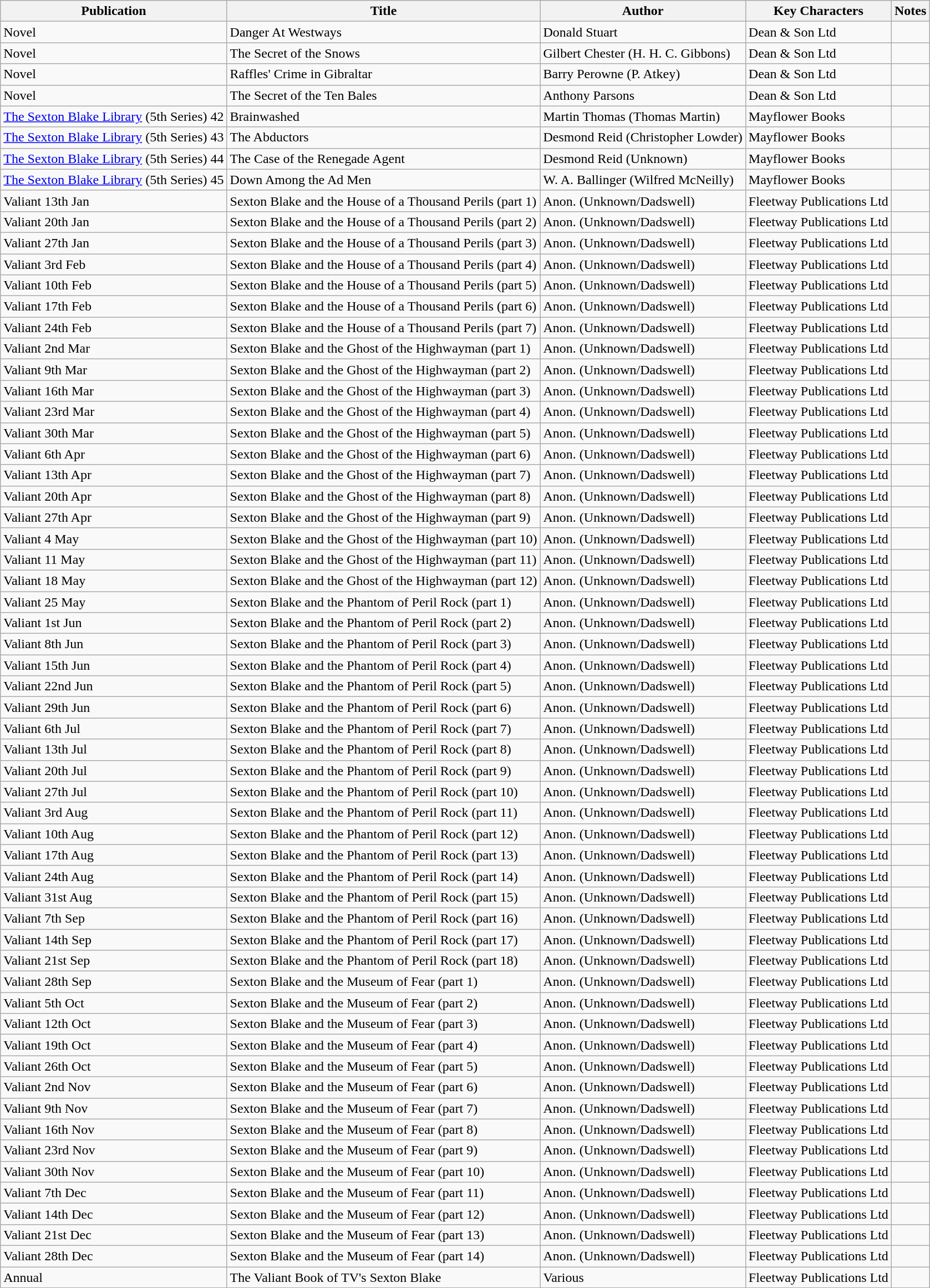<table class="wikitable">
<tr>
<th>Publication</th>
<th>Title</th>
<th>Author</th>
<th>Key Characters</th>
<th>Notes</th>
</tr>
<tr>
<td>Novel</td>
<td>Danger At Westways</td>
<td>Donald Stuart</td>
<td>Dean & Son Ltd</td>
<td></td>
</tr>
<tr>
<td>Novel</td>
<td>The Secret of the Snows</td>
<td>Gilbert Chester (H. H. C. Gibbons)</td>
<td>Dean & Son Ltd</td>
<td></td>
</tr>
<tr>
<td>Novel</td>
<td>Raffles' Crime in Gibraltar</td>
<td>Barry Perowne (P. Atkey)</td>
<td>Dean & Son Ltd</td>
<td></td>
</tr>
<tr>
<td>Novel</td>
<td>The Secret of the Ten Bales</td>
<td>Anthony Parsons</td>
<td>Dean & Son Ltd</td>
<td></td>
</tr>
<tr>
<td><a href='#'>The Sexton Blake Library</a> (5th Series) 42</td>
<td>Brainwashed</td>
<td>Martin Thomas (Thomas Martin)</td>
<td>Mayflower Books</td>
<td></td>
</tr>
<tr>
<td><a href='#'>The Sexton Blake Library</a> (5th Series) 43</td>
<td>The Abductors</td>
<td>Desmond Reid (Christopher Lowder)</td>
<td>Mayflower Books</td>
<td></td>
</tr>
<tr>
<td><a href='#'>The Sexton Blake Library</a> (5th Series) 44</td>
<td>The Case of the Renegade Agent</td>
<td>Desmond Reid (Unknown)</td>
<td>Mayflower Books</td>
<td></td>
</tr>
<tr>
<td><a href='#'>The Sexton Blake Library</a> (5th Series) 45</td>
<td>Down Among the Ad Men</td>
<td>W. A. Ballinger (Wilfred McNeilly)</td>
<td>Mayflower Books</td>
<td></td>
</tr>
<tr>
<td>Valiant 13th Jan</td>
<td>Sexton Blake and the House of a Thousand Perils (part 1)</td>
<td>Anon. (Unknown/Dadswell)</td>
<td>Fleetway Publications Ltd</td>
<td></td>
</tr>
<tr>
<td>Valiant 20th Jan</td>
<td>Sexton Blake and the House of a Thousand Perils (part 2)</td>
<td>Anon. (Unknown/Dadswell)</td>
<td>Fleetway Publications Ltd</td>
<td></td>
</tr>
<tr>
<td>Valiant 27th Jan</td>
<td>Sexton Blake and the House of a Thousand Perils (part 3)</td>
<td>Anon. (Unknown/Dadswell)</td>
<td>Fleetway Publications Ltd</td>
<td></td>
</tr>
<tr>
<td>Valiant 3rd Feb</td>
<td>Sexton Blake and the House of a Thousand Perils (part 4)</td>
<td>Anon. (Unknown/Dadswell)</td>
<td>Fleetway Publications Ltd</td>
<td></td>
</tr>
<tr>
<td>Valiant 10th Feb</td>
<td>Sexton Blake and the House of a Thousand Perils (part 5)</td>
<td>Anon. (Unknown/Dadswell)</td>
<td>Fleetway Publications Ltd</td>
<td></td>
</tr>
<tr>
<td>Valiant 17th Feb</td>
<td>Sexton Blake and the House of a Thousand Perils (part 6)</td>
<td>Anon. (Unknown/Dadswell)</td>
<td>Fleetway Publications Ltd</td>
<td></td>
</tr>
<tr>
<td>Valiant 24th Feb</td>
<td>Sexton Blake and the House of a Thousand Perils (part 7)</td>
<td>Anon. (Unknown/Dadswell)</td>
<td>Fleetway Publications Ltd</td>
<td></td>
</tr>
<tr>
<td>Valiant 2nd Mar</td>
<td>Sexton Blake and the Ghost of the Highwayman (part 1)</td>
<td>Anon. (Unknown/Dadswell)</td>
<td>Fleetway Publications Ltd</td>
<td></td>
</tr>
<tr>
<td>Valiant 9th Mar</td>
<td>Sexton Blake and the Ghost of the Highwayman (part 2)</td>
<td>Anon. (Unknown/Dadswell)</td>
<td>Fleetway Publications Ltd</td>
<td></td>
</tr>
<tr>
<td>Valiant 16th Mar</td>
<td>Sexton Blake and the Ghost of the Highwayman (part 3)</td>
<td>Anon. (Unknown/Dadswell)</td>
<td>Fleetway Publications Ltd</td>
<td></td>
</tr>
<tr>
<td>Valiant 23rd Mar</td>
<td>Sexton Blake and the Ghost of the Highwayman (part 4)</td>
<td>Anon. (Unknown/Dadswell)</td>
<td>Fleetway Publications Ltd</td>
<td></td>
</tr>
<tr>
<td>Valiant 30th Mar</td>
<td>Sexton Blake and the Ghost of the Highwayman (part 5)</td>
<td>Anon. (Unknown/Dadswell)</td>
<td>Fleetway Publications Ltd</td>
<td></td>
</tr>
<tr>
<td>Valiant 6th Apr</td>
<td>Sexton Blake and the Ghost of the Highwayman (part 6)</td>
<td>Anon. (Unknown/Dadswell)</td>
<td>Fleetway Publications Ltd</td>
<td></td>
</tr>
<tr>
<td>Valiant 13th Apr</td>
<td>Sexton Blake and the Ghost of the Highwayman (part 7)</td>
<td>Anon. (Unknown/Dadswell)</td>
<td>Fleetway Publications Ltd</td>
<td></td>
</tr>
<tr>
<td>Valiant 20th Apr</td>
<td>Sexton Blake and the Ghost of the Highwayman (part 8)</td>
<td>Anon. (Unknown/Dadswell)</td>
<td>Fleetway Publications Ltd</td>
<td></td>
</tr>
<tr>
<td>Valiant 27th Apr</td>
<td>Sexton Blake and the Ghost of the Highwayman (part 9)</td>
<td>Anon. (Unknown/Dadswell)</td>
<td>Fleetway Publications Ltd</td>
<td></td>
</tr>
<tr>
<td>Valiant 4 May</td>
<td>Sexton Blake and the Ghost of the Highwayman (part 10)</td>
<td>Anon. (Unknown/Dadswell)</td>
<td>Fleetway Publications Ltd</td>
<td></td>
</tr>
<tr>
<td>Valiant 11 May</td>
<td>Sexton Blake and the Ghost of the Highwayman (part 11)</td>
<td>Anon. (Unknown/Dadswell)</td>
<td>Fleetway Publications Ltd</td>
<td></td>
</tr>
<tr>
<td>Valiant 18 May</td>
<td>Sexton Blake and the Ghost of the Highwayman (part 12)</td>
<td>Anon. (Unknown/Dadswell)</td>
<td>Fleetway Publications Ltd</td>
<td></td>
</tr>
<tr>
<td>Valiant 25 May</td>
<td>Sexton Blake and the Phantom of Peril Rock (part 1)</td>
<td>Anon. (Unknown/Dadswell)</td>
<td>Fleetway Publications Ltd</td>
<td></td>
</tr>
<tr>
<td>Valiant 1st Jun</td>
<td>Sexton Blake and the Phantom of Peril Rock (part 2)</td>
<td>Anon. (Unknown/Dadswell)</td>
<td>Fleetway Publications Ltd</td>
<td></td>
</tr>
<tr>
<td>Valiant 8th Jun</td>
<td>Sexton Blake and the Phantom of Peril Rock (part 3)</td>
<td>Anon. (Unknown/Dadswell)</td>
<td>Fleetway Publications Ltd</td>
<td></td>
</tr>
<tr>
<td>Valiant 15th Jun</td>
<td>Sexton Blake and the Phantom of Peril Rock (part 4)</td>
<td>Anon. (Unknown/Dadswell)</td>
<td>Fleetway Publications Ltd</td>
<td></td>
</tr>
<tr>
<td>Valiant 22nd Jun</td>
<td>Sexton Blake and the Phantom of Peril Rock (part 5)</td>
<td>Anon. (Unknown/Dadswell)</td>
<td>Fleetway Publications Ltd</td>
<td></td>
</tr>
<tr>
<td>Valiant 29th Jun</td>
<td>Sexton Blake and the Phantom of Peril Rock (part 6)</td>
<td>Anon. (Unknown/Dadswell)</td>
<td>Fleetway Publications Ltd</td>
<td></td>
</tr>
<tr>
<td>Valiant 6th Jul</td>
<td>Sexton Blake and the Phantom of Peril Rock (part 7)</td>
<td>Anon. (Unknown/Dadswell)</td>
<td>Fleetway Publications Ltd</td>
<td></td>
</tr>
<tr>
<td>Valiant 13th Jul</td>
<td>Sexton Blake and the Phantom of Peril Rock (part 8)</td>
<td>Anon. (Unknown/Dadswell)</td>
<td>Fleetway Publications Ltd</td>
<td></td>
</tr>
<tr>
<td>Valiant 20th Jul</td>
<td>Sexton Blake and the Phantom of Peril Rock (part 9)</td>
<td>Anon. (Unknown/Dadswell)</td>
<td>Fleetway Publications Ltd</td>
<td></td>
</tr>
<tr>
<td>Valiant 27th Jul</td>
<td>Sexton Blake and the Phantom of Peril Rock (part 10)</td>
<td>Anon. (Unknown/Dadswell)</td>
<td>Fleetway Publications Ltd</td>
<td></td>
</tr>
<tr>
<td>Valiant 3rd Aug</td>
<td>Sexton Blake and the Phantom of Peril Rock (part 11)</td>
<td>Anon. (Unknown/Dadswell)</td>
<td>Fleetway Publications Ltd</td>
<td></td>
</tr>
<tr>
<td>Valiant 10th Aug</td>
<td>Sexton Blake and the Phantom of Peril Rock (part 12)</td>
<td>Anon. (Unknown/Dadswell)</td>
<td>Fleetway Publications Ltd</td>
<td></td>
</tr>
<tr>
<td>Valiant 17th Aug</td>
<td>Sexton Blake and the Phantom of Peril Rock (part 13)</td>
<td>Anon. (Unknown/Dadswell)</td>
<td>Fleetway Publications Ltd</td>
<td></td>
</tr>
<tr>
<td>Valiant 24th Aug</td>
<td>Sexton Blake and the Phantom of Peril Rock (part 14)</td>
<td>Anon. (Unknown/Dadswell)</td>
<td>Fleetway Publications Ltd</td>
<td></td>
</tr>
<tr>
<td>Valiant 31st Aug</td>
<td>Sexton Blake and the Phantom of Peril Rock (part 15)</td>
<td>Anon. (Unknown/Dadswell)</td>
<td>Fleetway Publications Ltd</td>
<td></td>
</tr>
<tr>
<td>Valiant 7th Sep</td>
<td>Sexton Blake and the Phantom of Peril Rock (part 16)</td>
<td>Anon. (Unknown/Dadswell)</td>
<td>Fleetway Publications Ltd</td>
<td></td>
</tr>
<tr>
<td>Valiant 14th Sep</td>
<td>Sexton Blake and the Phantom of Peril Rock (part 17)</td>
<td>Anon. (Unknown/Dadswell)</td>
<td>Fleetway Publications Ltd</td>
<td></td>
</tr>
<tr>
<td>Valiant 21st Sep</td>
<td>Sexton Blake and the Phantom of Peril Rock (part 18)</td>
<td>Anon. (Unknown/Dadswell)</td>
<td>Fleetway Publications Ltd</td>
<td></td>
</tr>
<tr>
<td>Valiant 28th Sep</td>
<td>Sexton Blake and the Museum of Fear (part 1)</td>
<td>Anon. (Unknown/Dadswell)</td>
<td>Fleetway Publications Ltd</td>
<td></td>
</tr>
<tr>
<td>Valiant 5th Oct</td>
<td>Sexton Blake and the Museum of Fear (part 2)</td>
<td>Anon. (Unknown/Dadswell)</td>
<td>Fleetway Publications Ltd</td>
<td></td>
</tr>
<tr>
<td>Valiant 12th Oct</td>
<td>Sexton Blake and the Museum of Fear (part 3)</td>
<td>Anon. (Unknown/Dadswell)</td>
<td>Fleetway Publications Ltd</td>
<td></td>
</tr>
<tr>
<td>Valiant 19th Oct</td>
<td>Sexton Blake and the Museum of Fear (part 4)</td>
<td>Anon. (Unknown/Dadswell)</td>
<td>Fleetway Publications Ltd</td>
<td></td>
</tr>
<tr>
<td>Valiant 26th Oct</td>
<td>Sexton Blake and the Museum of Fear (part 5)</td>
<td>Anon. (Unknown/Dadswell)</td>
<td>Fleetway Publications Ltd</td>
<td></td>
</tr>
<tr>
<td>Valiant 2nd Nov</td>
<td>Sexton Blake and the Museum of Fear (part 6)</td>
<td>Anon. (Unknown/Dadswell)</td>
<td>Fleetway Publications Ltd</td>
<td></td>
</tr>
<tr>
<td>Valiant 9th Nov</td>
<td>Sexton Blake and the Museum of Fear (part 7)</td>
<td>Anon. (Unknown/Dadswell)</td>
<td>Fleetway Publications Ltd</td>
<td></td>
</tr>
<tr>
<td>Valiant 16th Nov</td>
<td>Sexton Blake and the Museum of Fear (part 8)</td>
<td>Anon. (Unknown/Dadswell)</td>
<td>Fleetway Publications Ltd</td>
<td></td>
</tr>
<tr>
<td>Valiant 23rd Nov</td>
<td>Sexton Blake and the Museum of Fear (part 9)</td>
<td>Anon. (Unknown/Dadswell)</td>
<td>Fleetway Publications Ltd</td>
<td></td>
</tr>
<tr>
<td>Valiant 30th Nov</td>
<td>Sexton Blake and the Museum of Fear (part 10)</td>
<td>Anon. (Unknown/Dadswell)</td>
<td>Fleetway Publications Ltd</td>
<td></td>
</tr>
<tr>
<td>Valiant 7th Dec</td>
<td>Sexton Blake and the Museum of Fear (part 11)</td>
<td>Anon. (Unknown/Dadswell)</td>
<td>Fleetway Publications Ltd</td>
<td></td>
</tr>
<tr>
<td>Valiant 14th Dec</td>
<td>Sexton Blake and the Museum of Fear (part 12)</td>
<td>Anon. (Unknown/Dadswell)</td>
<td>Fleetway Publications Ltd</td>
<td></td>
</tr>
<tr>
<td>Valiant 21st Dec</td>
<td>Sexton Blake and the Museum of Fear (part 13)</td>
<td>Anon. (Unknown/Dadswell)</td>
<td>Fleetway Publications Ltd</td>
<td></td>
</tr>
<tr>
<td>Valiant 28th Dec</td>
<td>Sexton Blake and the Museum of Fear (part 14)</td>
<td>Anon. (Unknown/Dadswell)</td>
<td>Fleetway Publications Ltd</td>
<td></td>
</tr>
<tr>
<td>Annual</td>
<td>The Valiant Book of TV's Sexton Blake</td>
<td>Various</td>
<td>Fleetway Publications Ltd</td>
<td></td>
</tr>
<tr>
</tr>
</table>
